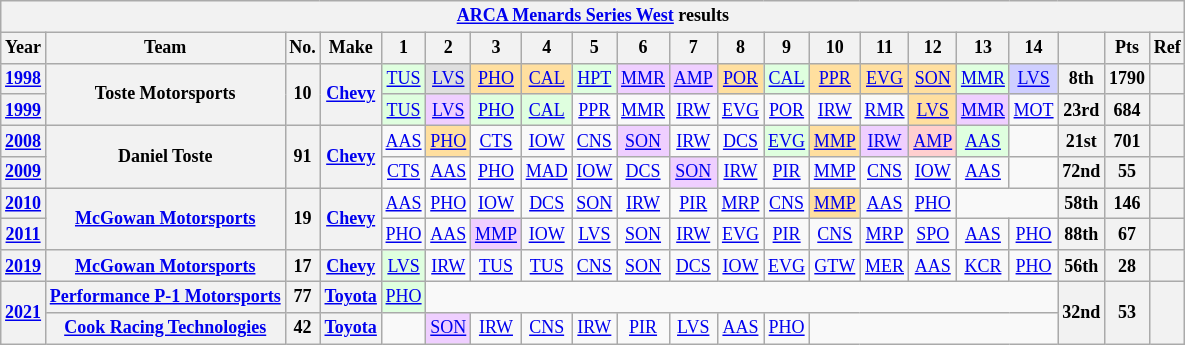<table class="wikitable" style="text-align:center; font-size:75%">
<tr>
<th colspan=21><a href='#'>ARCA Menards Series West</a> results</th>
</tr>
<tr>
<th>Year</th>
<th>Team</th>
<th>No.</th>
<th>Make</th>
<th>1</th>
<th>2</th>
<th>3</th>
<th>4</th>
<th>5</th>
<th>6</th>
<th>7</th>
<th>8</th>
<th>9</th>
<th>10</th>
<th>11</th>
<th>12</th>
<th>13</th>
<th>14</th>
<th></th>
<th>Pts</th>
<th>Ref</th>
</tr>
<tr>
<th><a href='#'>1998</a></th>
<th rowspan=2>Toste Motorsports</th>
<th rowspan=2>10</th>
<th rowspan=2><a href='#'>Chevy</a></th>
<td style="background:#DFFFDF;"><a href='#'>TUS</a><br></td>
<td style="background:#DFDFDF;"><a href='#'>LVS</a><br></td>
<td style="background:#FFDF9F;"><a href='#'>PHO</a><br></td>
<td style="background:#FFDF9F;"><a href='#'>CAL</a><br></td>
<td style="background:#DFFFDF;"><a href='#'>HPT</a><br></td>
<td style="background:#EFCFFF;"><a href='#'>MMR</a><br></td>
<td style="background:#EFCFFF;"><a href='#'>AMP</a><br></td>
<td style="background:#FFDF9F;"><a href='#'>POR</a><br></td>
<td style="background:#DFFFDF;"><a href='#'>CAL</a><br></td>
<td style="background:#FFDF9F;"><a href='#'>PPR</a><br></td>
<td style="background:#FFDF9F;"><a href='#'>EVG</a><br></td>
<td style="background:#FFDF9F;"><a href='#'>SON</a><br></td>
<td style="background:#DFFFDF;"><a href='#'>MMR</a><br></td>
<td style="background:#CFCFFF;"><a href='#'>LVS</a><br></td>
<th>8th</th>
<th>1790</th>
<th></th>
</tr>
<tr>
<th><a href='#'>1999</a></th>
<td style="background:#DFFFDF;"><a href='#'>TUS</a><br></td>
<td style="background:#EFCFFF;"><a href='#'>LVS</a><br></td>
<td style="background:#DFFFDF;"><a href='#'>PHO</a><br></td>
<td style="background:#DFFFDF;"><a href='#'>CAL</a><br></td>
<td><a href='#'>PPR</a></td>
<td><a href='#'>MMR</a></td>
<td><a href='#'>IRW</a></td>
<td><a href='#'>EVG</a></td>
<td><a href='#'>POR</a></td>
<td><a href='#'>IRW</a></td>
<td><a href='#'>RMR</a></td>
<td style="background:#FFDF9F;"><a href='#'>LVS</a><br></td>
<td style="background:#EFCFFF;"><a href='#'>MMR</a><br></td>
<td><a href='#'>MOT</a></td>
<th>23rd</th>
<th>684</th>
<th></th>
</tr>
<tr>
<th><a href='#'>2008</a></th>
<th rowspan=2>Daniel Toste</th>
<th rowspan=2>91</th>
<th rowspan=2><a href='#'>Chevy</a></th>
<td><a href='#'>AAS</a></td>
<td style="background:#FFDF9F;"><a href='#'>PHO</a><br></td>
<td><a href='#'>CTS</a></td>
<td><a href='#'>IOW</a></td>
<td><a href='#'>CNS</a></td>
<td style="background:#EFCFFF;"><a href='#'>SON</a><br></td>
<td><a href='#'>IRW</a></td>
<td><a href='#'>DCS</a></td>
<td style="background:#DFFFDF;"><a href='#'>EVG</a><br></td>
<td style="background:#FFDF9F;"><a href='#'>MMP</a><br></td>
<td style="background:#EFCFFF;"><a href='#'>IRW</a><br></td>
<td style="background:#FFCFCF;"><a href='#'>AMP</a><br></td>
<td style="background:#DFFFDF;"><a href='#'>AAS</a><br></td>
<td></td>
<th>21st</th>
<th>701</th>
<th></th>
</tr>
<tr>
<th><a href='#'>2009</a></th>
<td><a href='#'>CTS</a></td>
<td><a href='#'>AAS</a></td>
<td><a href='#'>PHO</a></td>
<td><a href='#'>MAD</a></td>
<td><a href='#'>IOW</a></td>
<td><a href='#'>DCS</a></td>
<td style="background:#EFCFFF;"><a href='#'>SON</a><br></td>
<td><a href='#'>IRW</a></td>
<td><a href='#'>PIR</a></td>
<td><a href='#'>MMP</a></td>
<td><a href='#'>CNS</a></td>
<td><a href='#'>IOW</a></td>
<td><a href='#'>AAS</a></td>
<td></td>
<th>72nd</th>
<th>55</th>
<th></th>
</tr>
<tr>
<th><a href='#'>2010</a></th>
<th rowspan=2><a href='#'>McGowan Motorsports</a></th>
<th rowspan=2>19</th>
<th rowspan=2><a href='#'>Chevy</a></th>
<td><a href='#'>AAS</a></td>
<td><a href='#'>PHO</a></td>
<td><a href='#'>IOW</a></td>
<td><a href='#'>DCS</a></td>
<td><a href='#'>SON</a></td>
<td><a href='#'>IRW</a></td>
<td><a href='#'>PIR</a></td>
<td><a href='#'>MRP</a></td>
<td><a href='#'>CNS</a></td>
<td style="background:#FFDF9F;"><a href='#'>MMP</a><br></td>
<td><a href='#'>AAS</a></td>
<td><a href='#'>PHO</a></td>
<td colspan=2></td>
<th>58th</th>
<th>146</th>
<th></th>
</tr>
<tr>
<th><a href='#'>2011</a></th>
<td><a href='#'>PHO</a></td>
<td><a href='#'>AAS</a></td>
<td style="background:#EFCFFF;"><a href='#'>MMP</a><br></td>
<td><a href='#'>IOW</a></td>
<td><a href='#'>LVS</a></td>
<td><a href='#'>SON</a></td>
<td><a href='#'>IRW</a></td>
<td><a href='#'>EVG</a></td>
<td><a href='#'>PIR</a></td>
<td><a href='#'>CNS</a></td>
<td><a href='#'>MRP</a></td>
<td><a href='#'>SPO</a></td>
<td><a href='#'>AAS</a></td>
<td><a href='#'>PHO</a></td>
<th>88th</th>
<th>67</th>
<th></th>
</tr>
<tr>
<th><a href='#'>2019</a></th>
<th><a href='#'>McGowan Motorsports</a></th>
<th>17</th>
<th><a href='#'>Chevy</a></th>
<td style="background:#DFFFDF;"><a href='#'>LVS</a><br></td>
<td><a href='#'>IRW</a></td>
<td><a href='#'>TUS</a></td>
<td><a href='#'>TUS</a></td>
<td><a href='#'>CNS</a></td>
<td><a href='#'>SON</a></td>
<td><a href='#'>DCS</a></td>
<td><a href='#'>IOW</a></td>
<td><a href='#'>EVG</a></td>
<td><a href='#'>GTW</a></td>
<td><a href='#'>MER</a></td>
<td><a href='#'>AAS</a></td>
<td><a href='#'>KCR</a></td>
<td><a href='#'>PHO</a></td>
<th>56th</th>
<th>28</th>
<th></th>
</tr>
<tr>
<th rowspan=2><a href='#'>2021</a></th>
<th><a href='#'>Performance P-1 Motorsports</a></th>
<th>77</th>
<th><a href='#'>Toyota</a></th>
<td style="background:#DFFFDF;"><a href='#'>PHO</a><br></td>
<td colspan=13></td>
<th rowspan=2>32nd</th>
<th rowspan=2>53</th>
<th rowspan=2></th>
</tr>
<tr>
<th><a href='#'>Cook Racing Technologies</a></th>
<th>42</th>
<th><a href='#'>Toyota</a></th>
<td></td>
<td style="background:#EFCFFF;"><a href='#'>SON</a><br></td>
<td><a href='#'>IRW</a></td>
<td><a href='#'>CNS</a></td>
<td><a href='#'>IRW</a></td>
<td><a href='#'>PIR</a></td>
<td><a href='#'>LVS</a></td>
<td><a href='#'>AAS</a></td>
<td><a href='#'>PHO</a></td>
<td colspan=5></td>
</tr>
</table>
